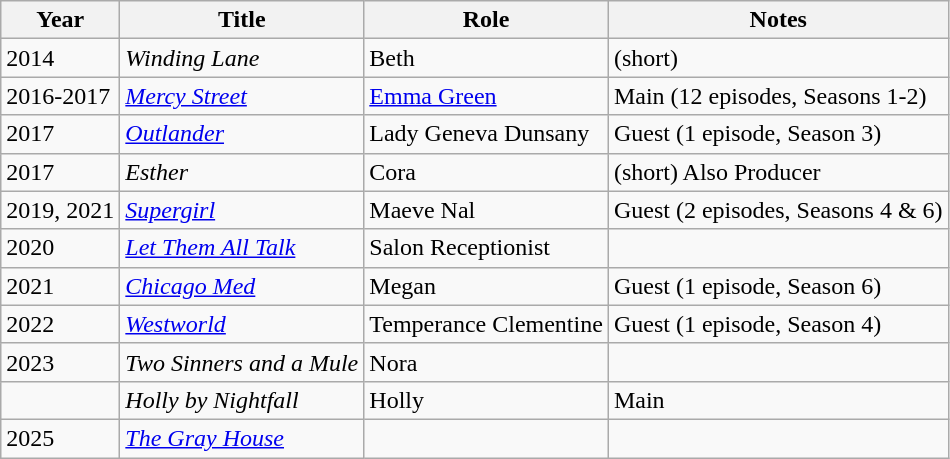<table class="wikitable sortable">
<tr>
<th>Year</th>
<th>Title</th>
<th>Role</th>
<th>Notes</th>
</tr>
<tr>
<td>2014</td>
<td><em>Winding Lane</em></td>
<td>Beth</td>
<td>(short)</td>
</tr>
<tr>
<td>2016-2017</td>
<td><a href='#'><em>Mercy Street</em></a></td>
<td><a href='#'>Emma Green</a></td>
<td>Main (12 episodes, Seasons 1-2)</td>
</tr>
<tr>
<td>2017</td>
<td><a href='#'><em>Outlander</em></a></td>
<td>Lady Geneva Dunsany</td>
<td>Guest (1 episode, Season 3)</td>
</tr>
<tr>
<td>2017</td>
<td><em>Esther</em></td>
<td>Cora</td>
<td>(short) Also Producer</td>
</tr>
<tr>
<td>2019, 2021</td>
<td><a href='#'><em>Supergirl</em></a></td>
<td>Maeve Nal</td>
<td>Guest (2 episodes, Seasons 4 & 6)</td>
</tr>
<tr>
<td>2020</td>
<td><a href='#'><em>Let Them All Talk</em></a></td>
<td>Salon Receptionist</td>
<td></td>
</tr>
<tr>
<td>2021</td>
<td><em><a href='#'>Chicago Med</a></em></td>
<td>Megan</td>
<td>Guest (1 episode, Season 6)</td>
</tr>
<tr>
<td>2022</td>
<td><a href='#'><em>Westworld</em></a></td>
<td>Temperance Clementine</td>
<td>Guest (1 episode, Season 4)</td>
</tr>
<tr>
<td>2023</td>
<td><em>Two Sinners and a Mule</em></td>
<td>Nora</td>
<td></td>
</tr>
<tr>
<td></td>
<td><em>Holly by Nightfall</em></td>
<td>Holly</td>
<td>Main</td>
</tr>
<tr>
<td>2025</td>
<td><em><a href='#'>The Gray House</a></em></td>
<td></td>
<td></td>
</tr>
</table>
